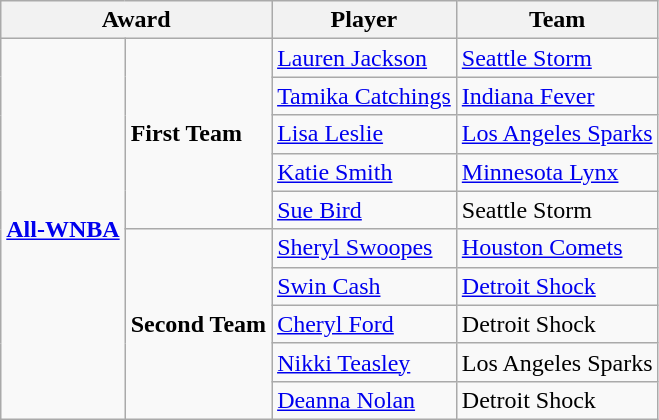<table class="wikitable">
<tr>
<th colspan=2>Award</th>
<th>Player</th>
<th>Team</th>
</tr>
<tr>
<td rowspan=10><strong><a href='#'>All-WNBA</a></strong></td>
<td rowspan=5><strong>First Team</strong></td>
<td><a href='#'>Lauren Jackson</a></td>
<td><a href='#'>Seattle Storm</a></td>
</tr>
<tr>
<td><a href='#'>Tamika Catchings</a></td>
<td><a href='#'>Indiana Fever</a></td>
</tr>
<tr>
<td><a href='#'>Lisa Leslie</a></td>
<td><a href='#'>Los Angeles Sparks</a></td>
</tr>
<tr>
<td><a href='#'>Katie Smith</a></td>
<td><a href='#'>Minnesota Lynx</a></td>
</tr>
<tr>
<td><a href='#'>Sue Bird</a></td>
<td>Seattle Storm</td>
</tr>
<tr>
<td rowspan=5><strong>Second Team</strong></td>
<td><a href='#'>Sheryl Swoopes</a></td>
<td><a href='#'>Houston Comets</a></td>
</tr>
<tr>
<td><a href='#'>Swin Cash</a></td>
<td><a href='#'>Detroit Shock</a></td>
</tr>
<tr>
<td><a href='#'>Cheryl Ford</a></td>
<td>Detroit Shock</td>
</tr>
<tr>
<td><a href='#'>Nikki Teasley</a></td>
<td>Los Angeles Sparks</td>
</tr>
<tr>
<td><a href='#'>Deanna Nolan</a></td>
<td>Detroit Shock</td>
</tr>
</table>
